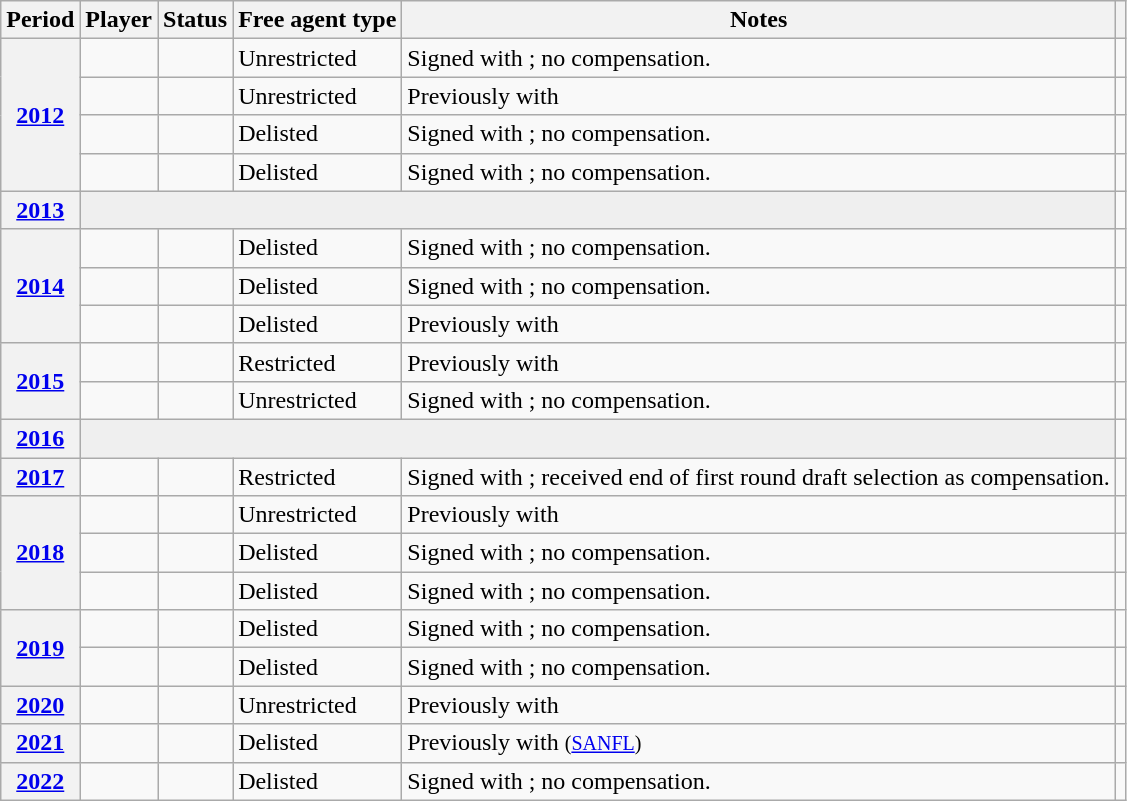<table class="wikitable plainrowheaders sortable">
<tr>
<th scope="col">Period</th>
<th scope="col">Player</th>
<th scope="col">Status</th>
<th scope="col">Free agent type</th>
<th scope="col" class="unsortable">Notes</th>
<th scope="col" class="unsortable"></th>
</tr>
<tr>
<th scope="row"rowspan="4"><a href='#'>2012</a></th>
<td align="left"></td>
<td></td>
<td>Unrestricted</td>
<td>Signed with ; no compensation.</td>
<td align="center"></td>
</tr>
<tr>
<td align="left"></td>
<td></td>
<td>Unrestricted</td>
<td>Previously with </td>
<td align="center"></td>
</tr>
<tr>
<td align="left"></td>
<td></td>
<td>Delisted</td>
<td>Signed with ; no compensation.</td>
<td align="center"></td>
</tr>
<tr>
<td align="left"></td>
<td></td>
<td>Delisted</td>
<td>Signed with ; no compensation.</td>
<td align="center"></td>
</tr>
<tr>
<th scope="row"><a href='#'>2013</a></th>
<td colspan="4" style="background:#efefef; text-align:center;"><em></em></td>
<td align="center"></td>
</tr>
<tr>
<th scope="row"rowspan="3"><a href='#'>2014</a></th>
<td align="left"></td>
<td></td>
<td>Delisted</td>
<td>Signed with ; no compensation.</td>
<td align="center"></td>
</tr>
<tr>
<td align="left"></td>
<td></td>
<td>Delisted</td>
<td>Signed with ; no compensation.</td>
<td align="center"></td>
</tr>
<tr>
<td align="left"></td>
<td></td>
<td>Delisted</td>
<td>Previously with </td>
<td align="center"></td>
</tr>
<tr>
<th scope="row"rowspan="2"><a href='#'>2015</a></th>
<td align="left"></td>
<td></td>
<td>Restricted</td>
<td>Previously with </td>
<td align="center"></td>
</tr>
<tr>
<td align="left"></td>
<td></td>
<td>Unrestricted</td>
<td>Signed with ; no compensation.</td>
<td align="center"></td>
</tr>
<tr>
<th scope="row"><a href='#'>2016</a></th>
<td colspan="4" style="background:#efefef; text-align:center;"><em></em></td>
<td align="center"></td>
</tr>
<tr>
<th scope="row"><a href='#'>2017</a></th>
<td align="left"></td>
<td></td>
<td>Restricted</td>
<td>Signed with ; received end of first round draft selection as compensation.</td>
<td align="center"></td>
</tr>
<tr>
<th scope="row"rowspan="3"><a href='#'>2018</a></th>
<td align="left"></td>
<td></td>
<td>Unrestricted</td>
<td>Previously with </td>
<td align="center"></td>
</tr>
<tr>
<td align="left"></td>
<td></td>
<td>Delisted</td>
<td>Signed with ; no compensation.</td>
<td align="center"></td>
</tr>
<tr>
<td align="left"></td>
<td></td>
<td>Delisted</td>
<td>Signed with ; no compensation.</td>
<td align="center"></td>
</tr>
<tr>
<th scope="row"rowspan="2"><a href='#'>2019</a></th>
<td align="left"></td>
<td></td>
<td>Delisted</td>
<td>Signed with ; no compensation.</td>
<td align="center"></td>
</tr>
<tr>
<td align="left"></td>
<td></td>
<td>Delisted</td>
<td>Signed with ; no compensation.</td>
<td align="center"></td>
</tr>
<tr>
<th scope="row"><a href='#'>2020</a></th>
<td align="left"></td>
<td></td>
<td>Unrestricted</td>
<td>Previously with </td>
<td align="center"></td>
</tr>
<tr>
<th scope="row"><a href='#'>2021</a></th>
<td align="left"></td>
<td></td>
<td>Delisted</td>
<td>Previously with  <small>(<a href='#'>SANFL</a>)</small></td>
<td align="center"></td>
</tr>
<tr>
<th scope="row"><a href='#'>2022</a></th>
<td align="left"></td>
<td></td>
<td>Delisted</td>
<td>Signed with ; no compensation.</td>
<td align="center"></td>
</tr>
</table>
